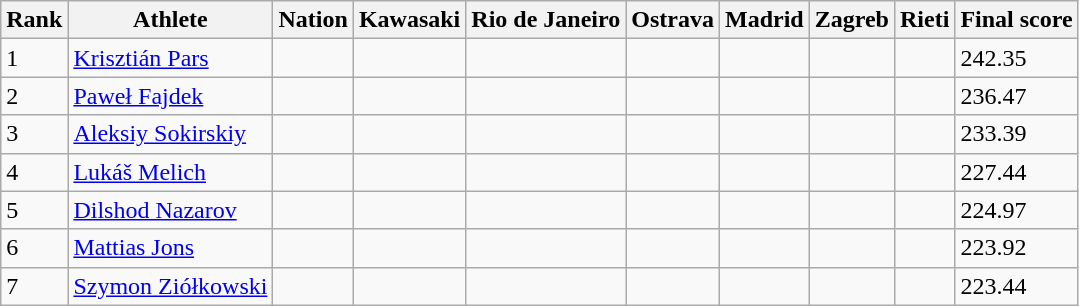<table class=wikitable>
<tr>
<th>Rank</th>
<th>Athlete</th>
<th>Nation</th>
<th>Kawasaki</th>
<th>Rio de Janeiro</th>
<th>Ostrava</th>
<th>Madrid</th>
<th>Zagreb</th>
<th>Rieti</th>
<th>Final score</th>
</tr>
<tr>
<td>1</td>
<td><a href='#'>Krisztián Pars</a></td>
<td></td>
<td></td>
<td></td>
<td></td>
<td></td>
<td></td>
<td></td>
<td>242.35</td>
</tr>
<tr>
<td>2</td>
<td><a href='#'>Paweł Fajdek</a></td>
<td></td>
<td></td>
<td></td>
<td></td>
<td></td>
<td></td>
<td></td>
<td>236.47</td>
</tr>
<tr>
<td>3</td>
<td><a href='#'>Aleksiy Sokirskiy</a></td>
<td></td>
<td></td>
<td></td>
<td></td>
<td></td>
<td></td>
<td></td>
<td>233.39</td>
</tr>
<tr>
<td>4</td>
<td><a href='#'>Lukáš Melich</a></td>
<td></td>
<td></td>
<td></td>
<td></td>
<td></td>
<td></td>
<td></td>
<td>227.44</td>
</tr>
<tr>
<td>5</td>
<td><a href='#'>Dilshod Nazarov</a></td>
<td></td>
<td></td>
<td></td>
<td></td>
<td></td>
<td></td>
<td></td>
<td>224.97</td>
</tr>
<tr>
<td>6</td>
<td><a href='#'>Mattias Jons</a></td>
<td></td>
<td></td>
<td></td>
<td></td>
<td></td>
<td></td>
<td></td>
<td>223.92</td>
</tr>
<tr>
<td>7</td>
<td><a href='#'>Szymon Ziółkowski</a></td>
<td></td>
<td></td>
<td></td>
<td></td>
<td></td>
<td></td>
<td></td>
<td>223.44</td>
</tr>
</table>
